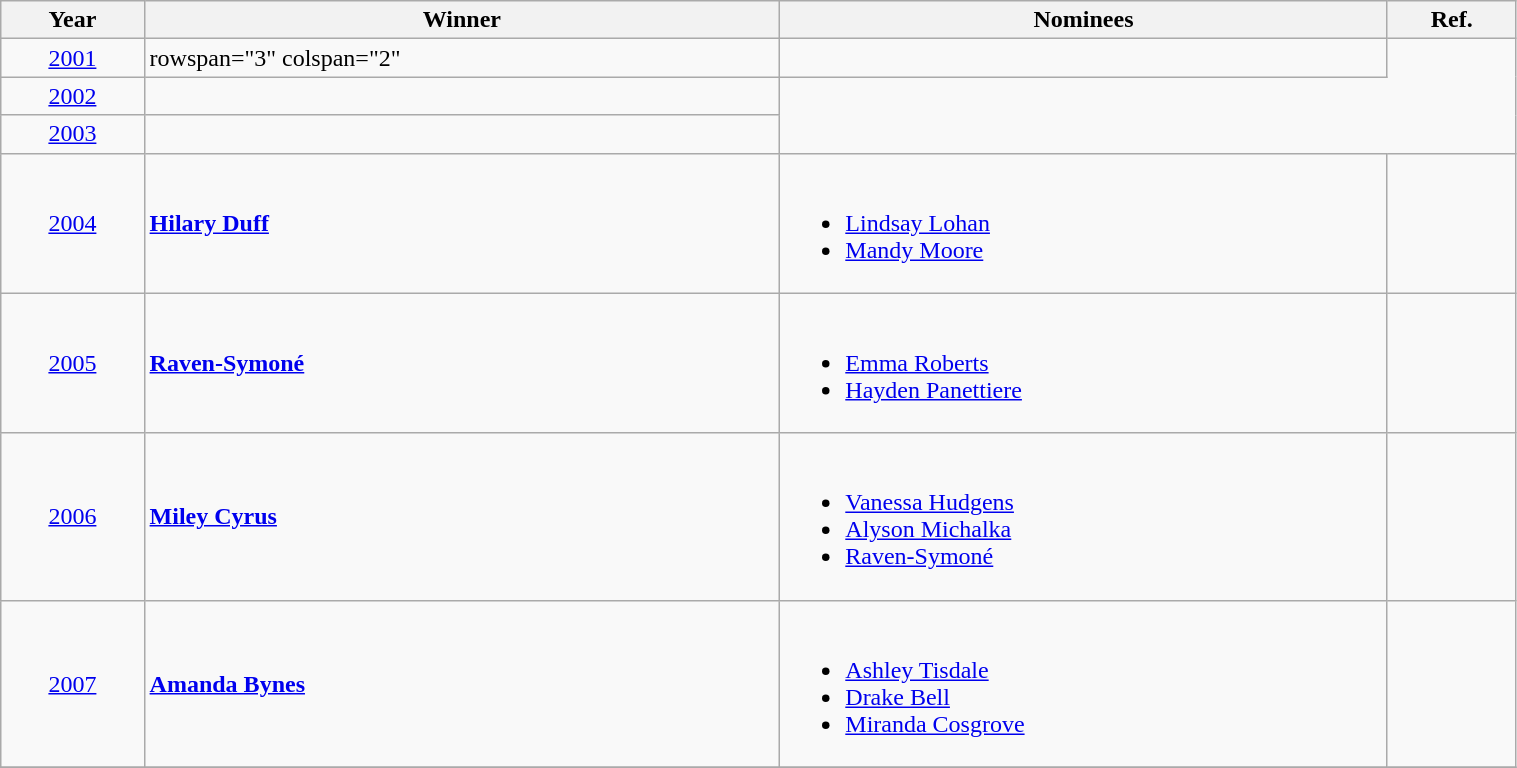<table class="wikitable" width=80%>
<tr>
<th>Year</th>
<th>Winner</th>
<th>Nominees</th>
<th>Ref.</th>
</tr>
<tr>
<td align="center"><a href='#'>2001</a></td>
<td>rowspan="3" colspan="2" </td>
<td align="center"></td>
</tr>
<tr>
<td align="center"><a href='#'>2002</a></td>
<td align="center"></td>
</tr>
<tr>
<td align="center"><a href='#'>2003</a></td>
<td align="center"></td>
</tr>
<tr>
<td align="center"><a href='#'>2004</a></td>
<td><strong><a href='#'>Hilary Duff</a></strong></td>
<td><br><ul><li><a href='#'>Lindsay Lohan</a></li><li><a href='#'>Mandy Moore</a></li></ul></td>
<td align="center"></td>
</tr>
<tr>
<td align="center"><a href='#'>2005</a></td>
<td><strong><a href='#'>Raven-Symoné</a></strong></td>
<td><br><ul><li><a href='#'>Emma Roberts</a></li><li><a href='#'>Hayden Panettiere</a></li></ul></td>
<td align="center"></td>
</tr>
<tr>
<td align="center"><a href='#'>2006</a></td>
<td><strong><a href='#'>Miley Cyrus</a></strong></td>
<td><br><ul><li><a href='#'>Vanessa Hudgens</a></li><li><a href='#'>Alyson Michalka</a></li><li><a href='#'>Raven-Symoné</a></li></ul></td>
<td align="center"></td>
</tr>
<tr>
<td align="center"><a href='#'>2007</a></td>
<td><strong><a href='#'>Amanda Bynes</a></strong></td>
<td><br><ul><li><a href='#'>Ashley Tisdale</a></li><li><a href='#'>Drake Bell</a></li><li><a href='#'>Miranda Cosgrove</a></li></ul></td>
<td align="center"></td>
</tr>
<tr>
</tr>
</table>
